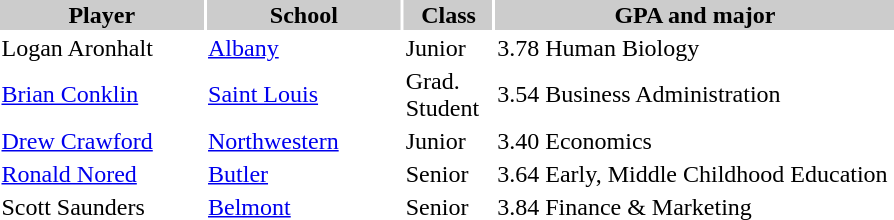<table style="width:600px" "border:'1' 'solid' 'gray' ">
<tr>
<th style="background:#ccc; width:23%;">Player</th>
<th style="background:#ccc; width:22%;">School</th>
<th style="background:#ccc; width:10%;">Class</th>
<th style="background:#ccc; width:45%;">GPA and major</th>
</tr>
<tr>
<td>Logan Aronhalt</td>
<td><a href='#'>Albany</a></td>
<td>Junior</td>
<td>3.78 Human Biology</td>
</tr>
<tr>
<td><a href='#'>Brian Conklin</a></td>
<td><a href='#'>Saint Louis</a></td>
<td>Grad. Student</td>
<td>3.54 Business Administration</td>
</tr>
<tr>
<td><a href='#'>Drew Crawford</a></td>
<td><a href='#'>Northwestern</a></td>
<td>Junior</td>
<td>3.40 Economics</td>
</tr>
<tr>
<td><a href='#'>Ronald Nored</a></td>
<td><a href='#'>Butler</a></td>
<td>Senior</td>
<td>3.64 Early, Middle Childhood Education</td>
</tr>
<tr>
<td>Scott Saunders</td>
<td><a href='#'>Belmont</a></td>
<td>Senior</td>
<td>3.84 Finance & Marketing</td>
</tr>
</table>
